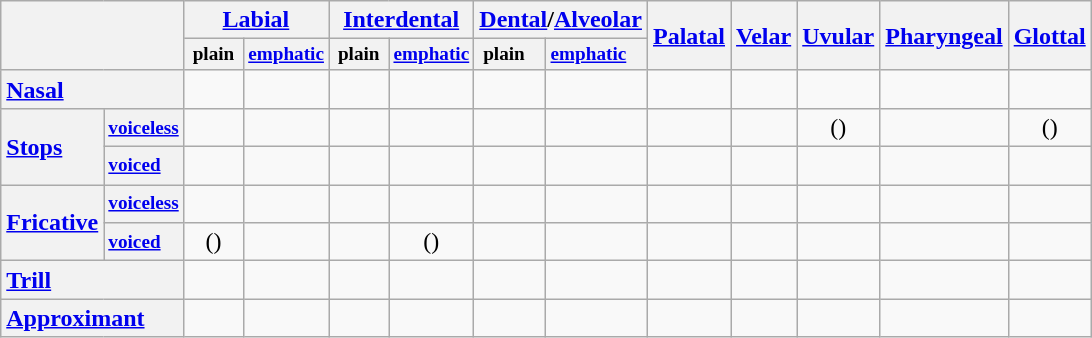<table class="wikitable" style="text-align: center;">
<tr>
<th rowspan="2" COLSPAN=2> </th>
<th colspan="2"><a href='#'>Labial</a></th>
<th colspan="2"><a href='#'>Interdental</a></th>
<th colspan="2"><a href='#'>Dental</a>/<a href='#'>Alveolar</a></th>
<th rowspan="2"><a href='#'>Palatal</a></th>
<th rowspan="2"><a href='#'>Velar</a></th>
<th rowspan="2"><a href='#'>Uvular</a></th>
<th rowspan="2"><a href='#'>Pharyngeal</a></th>
<th rowspan="2"><a href='#'>Glottal</a></th>
</tr>
<tr>
<th style="text-align: left; font-size: 80%;"> plain </th>
<th style="text-align: left; font-size: 80%;"><a href='#'>emphatic</a></th>
<th style="text-align: left; font-size: 80%;"> plain </th>
<th style="text-align: left; font-size: 80%;"><a href='#'>emphatic</a></th>
<th style="text-align: left; font-size: 80%;"> plain </th>
<th style="text-align: left; font-size: 80%;"><a href='#'>emphatic</a></th>
</tr>
<tr>
<th style="text-align: left;" COLSPAN=2><a href='#'>Nasal</a></th>
<td></td>
<td></td>
<td> </td>
<td> </td>
<td></td>
<td> </td>
<td> </td>
<td> </td>
<td> </td>
<td> </td>
<td> </td>
</tr>
<tr>
<th style="text-align: left;" ROWSPAN=2><a href='#'>Stops</a></th>
<th style="text-align: left; font-size: 80%;"><a href='#'>voiceless</a></th>
<td> </td>
<td> </td>
<td> </td>
<td> </td>
<td></td>
<td></td>
<td> </td>
<td></td>
<td>()</td>
<td> </td>
<td>()</td>
</tr>
<tr>
<th style="text-align: left; font-size: 80%;"><a href='#'>voiced</a></th>
<td></td>
<td> </td>
<td> </td>
<td> </td>
<td></td>
<td></td>
<td> </td>
<td></td>
<td> </td>
<td> </td>
<td> </td>
</tr>
<tr>
<th style="text-align: left;" ROWSPAN=2><a href='#'>Fricative</a></th>
<th style="text-align: left; font-size: 80%;"><a href='#'>voiceless</a></th>
<td></td>
<td> </td>
<td></td>
<td> </td>
<td></td>
<td></td>
<td></td>
<td> </td>
<td></td>
<td></td>
<td></td>
</tr>
<tr>
<th style="text-align: left; font-size: 80%;"><a href='#'>voiced</a></th>
<td>()</td>
<td> </td>
<td></td>
<td>()</td>
<td></td>
<td></td>
<td></td>
<td> </td>
<td></td>
<td></td>
<td> </td>
</tr>
<tr>
<th style="text-align: left;" COLSPAN=2><a href='#'>Trill</a></th>
<td> </td>
<td> </td>
<td> </td>
<td> </td>
<td></td>
<td></td>
<td> </td>
<td> </td>
<td> </td>
<td> </td>
<td> </td>
</tr>
<tr>
<th style="text-align: left;" COLSPAN=2><a href='#'>Approximant</a></th>
<td> </td>
<td> </td>
<td> </td>
<td> </td>
<td> </td>
<td> </td>
<td></td>
<td> </td>
<td> </td>
<td> </td>
<td> </td>
</tr>
</table>
